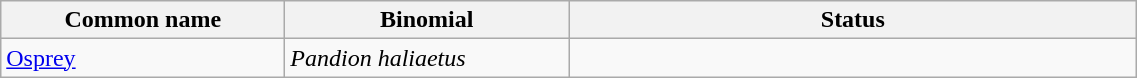<table width=60% class="wikitable">
<tr>
<th width=15%>Common name</th>
<th width=15%>Binomial</th>
<th width=30%>Status</th>
</tr>
<tr>
<td><a href='#'>Osprey</a></td>
<td><em>Pandion haliaetus</em></td>
<td></td>
</tr>
</table>
